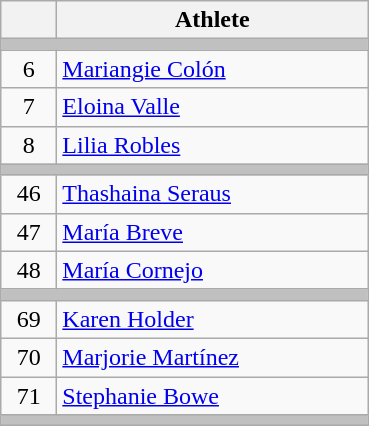<table class="wikitable">
<tr>
<th width="30"></th>
<th width="200">Athlete</th>
</tr>
<tr bgcolor="C0C0C0">
<td colspan=2></td>
</tr>
<tr>
<td align="center">6</td>
<td> <a href='#'>Mariangie Colón</a></td>
</tr>
<tr>
<td align="center">7</td>
<td> <a href='#'>Eloina Valle</a></td>
</tr>
<tr>
<td align="center">8</td>
<td> <a href='#'>Lilia Robles</a></td>
</tr>
<tr bgcolor="C0C0C0">
<td colspan=2></td>
</tr>
<tr>
<td align="center">46</td>
<td> <a href='#'>Thashaina Seraus</a></td>
</tr>
<tr>
<td align="center">47</td>
<td> <a href='#'>María Breve</a></td>
</tr>
<tr>
<td align="center">48</td>
<td> <a href='#'>María Cornejo</a></td>
</tr>
<tr bgcolor="C0C0C0">
<td colspan=2></td>
</tr>
<tr>
<td align="center">69</td>
<td> <a href='#'>Karen Holder</a></td>
</tr>
<tr>
<td align="center">70</td>
<td> <a href='#'>Marjorie Martínez</a></td>
</tr>
<tr>
<td align="center">71</td>
<td> <a href='#'>Stephanie Bowe</a></td>
</tr>
<tr bgcolor="C0C0C0">
<td colspan=2></td>
</tr>
</table>
